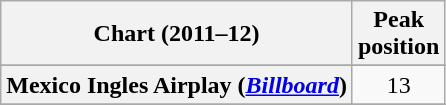<table class="wikitable sortable plainrowheaders" style="text-align:center">
<tr>
<th scope="col">Chart (2011–12)</th>
<th scope="col">Peak<br>position</th>
</tr>
<tr>
</tr>
<tr>
</tr>
<tr>
</tr>
<tr>
</tr>
<tr>
</tr>
<tr>
<th scope="row">Mexico Ingles Airplay (<em><a href='#'>Billboard</a></em>)</th>
<td style="text-align:center;">13</td>
</tr>
<tr>
</tr>
<tr>
</tr>
<tr>
</tr>
<tr>
</tr>
<tr>
</tr>
<tr>
</tr>
<tr>
</tr>
<tr>
</tr>
<tr>
</tr>
</table>
